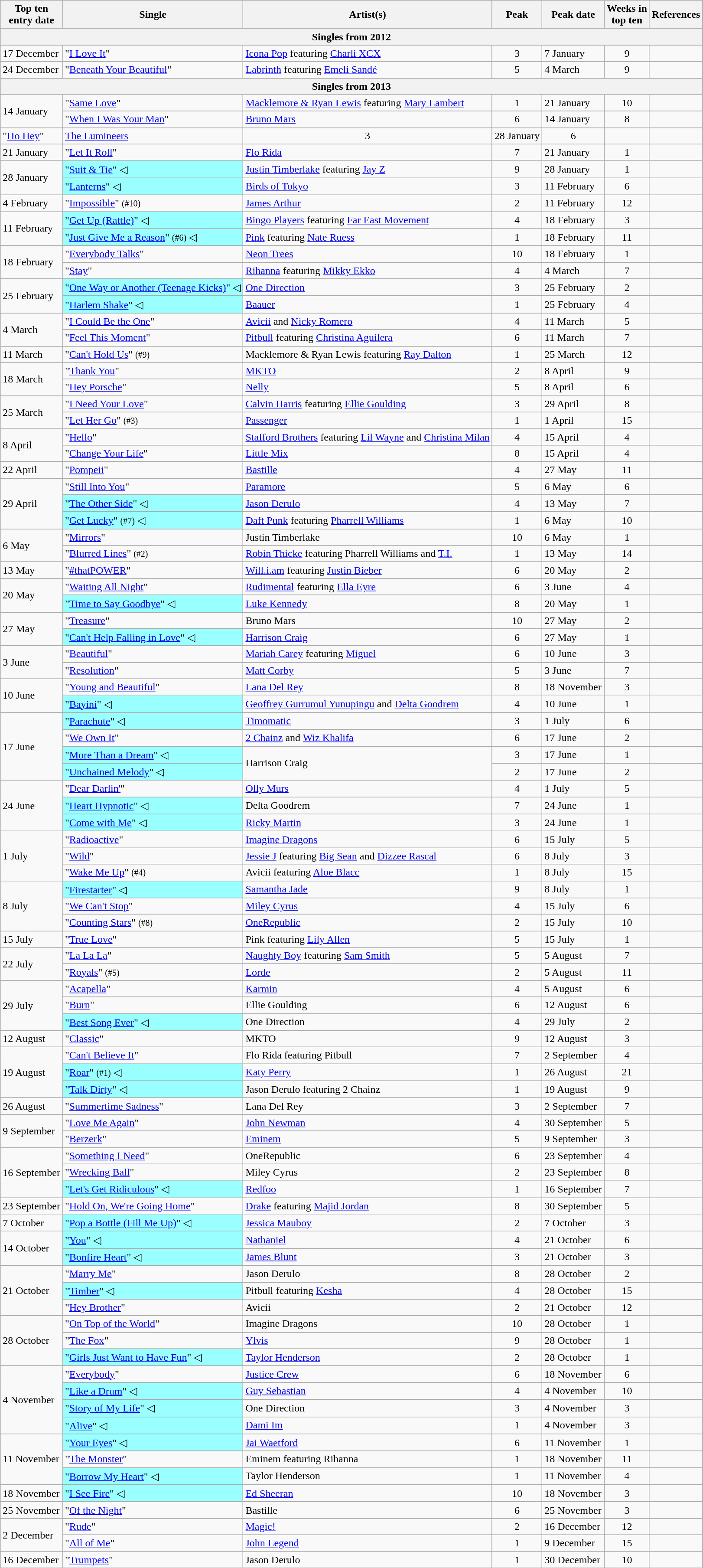<table class="wikitable sortable">
<tr>
<th>Top ten<br>entry date</th>
<th>Single</th>
<th>Artist(s)</th>
<th data-sort-type="number">Peak</th>
<th>Peak date</th>
<th data-sort-type="number">Weeks in<br>top ten</th>
<th>References</th>
</tr>
<tr>
<th colspan=7>Singles from 2012</th>
</tr>
<tr>
<td>17 December</td>
<td>"<a href='#'>I Love It</a>"</td>
<td><a href='#'>Icona Pop</a> featuring <a href='#'>Charli XCX</a></td>
<td style="text-align:center;">3</td>
<td>7 January</td>
<td style="text-align:center;">9</td>
<td style="text-align:center;"></td>
</tr>
<tr>
<td>24 December</td>
<td>"<a href='#'>Beneath Your Beautiful</a>"</td>
<td><a href='#'>Labrinth</a> featuring <a href='#'>Emeli Sandé</a></td>
<td style="text-align:center;">5</td>
<td>4 March</td>
<td style="text-align:center;">9</td>
<td style="text-align:center;"></td>
</tr>
<tr>
<th colspan=7>Singles from 2013</th>
</tr>
<tr>
<td rowspan=3>14 January</td>
<td>"<a href='#'>Same Love</a>"</td>
<td><a href='#'>Macklemore & Ryan Lewis</a> featuring <a href='#'>Mary Lambert</a></td>
<td style="text-align:center;">1</td>
<td>21 January</td>
<td style="text-align:center;">10</td>
<td style="text-align:center;"></td>
</tr>
<tr>
</tr>
<tr>
<td>"<a href='#'>When I Was Your Man</a>"</td>
<td><a href='#'>Bruno Mars</a></td>
<td style="text-align:center;">6</td>
<td>14 January</td>
<td style="text-align:center;">8</td>
<td style="text-align:center;"></td>
</tr>
<tr>
<td>"<a href='#'>Ho Hey</a>"</td>
<td><a href='#'>The Lumineers</a></td>
<td style="text-align:center;">3</td>
<td>28 January</td>
<td style="text-align:center;">6</td>
<td style="text-align:center;"></td>
</tr>
<tr>
<td>21 January</td>
<td>"<a href='#'>Let It Roll</a>"</td>
<td><a href='#'>Flo Rida</a></td>
<td style="text-align:center;">7</td>
<td>21 January</td>
<td style="text-align:center;">1</td>
<td style="text-align:center;"></td>
</tr>
<tr>
<td rowspan=2>28 January</td>
<td style="background:#9ff;">"<a href='#'>Suit & Tie</a>" ◁</td>
<td><a href='#'>Justin Timberlake</a> featuring <a href='#'>Jay Z</a></td>
<td style="text-align:center;">9</td>
<td>28 January</td>
<td style="text-align:center;">1</td>
<td style="text-align:center;"></td>
</tr>
<tr>
<td style="background:#9ff;">"<a href='#'>Lanterns</a>" ◁</td>
<td><a href='#'>Birds of Tokyo</a></td>
<td style="text-align:center;">3</td>
<td>11 February</td>
<td style="text-align:center;">6</td>
<td style="text-align:center;"></td>
</tr>
<tr>
<td>4 February</td>
<td>"<a href='#'>Impossible</a>" <small>(#10)</small></td>
<td><a href='#'>James Arthur</a></td>
<td style="text-align:center;">2</td>
<td>11 February</td>
<td style="text-align:center;">12</td>
<td style="text-align:center;"></td>
</tr>
<tr>
<td rowspan=2>11 February</td>
<td style="background:#9ff;">"<a href='#'>Get Up (Rattle)</a>" ◁</td>
<td><a href='#'>Bingo Players</a> featuring <a href='#'>Far East Movement</a></td>
<td style="text-align:center;">4</td>
<td>18 February</td>
<td style="text-align:center;">3</td>
<td style="text-align:center;"></td>
</tr>
<tr>
<td style="background:#9ff;">"<a href='#'>Just Give Me a Reason</a>" <small>(#6)</small> ◁</td>
<td><a href='#'>Pink</a> featuring <a href='#'>Nate Ruess</a></td>
<td style="text-align:center;">1</td>
<td>18 February</td>
<td style="text-align:center;">11</td>
<td style="text-align:center;"></td>
</tr>
<tr>
<td rowspan=2>18 February</td>
<td>"<a href='#'>Everybody Talks</a>"</td>
<td><a href='#'>Neon Trees</a></td>
<td style="text-align:center;">10</td>
<td>18 February</td>
<td style="text-align:center;">1</td>
<td style="text-align:center;"></td>
</tr>
<tr>
<td>"<a href='#'>Stay</a>"</td>
<td><a href='#'>Rihanna</a> featuring <a href='#'>Mikky Ekko</a></td>
<td style="text-align:center;">4</td>
<td>4 March</td>
<td style="text-align:center;">7</td>
<td style="text-align:center;"></td>
</tr>
<tr>
<td rowspan=2>25 February</td>
<td style="background:#9ff;">"<a href='#'>One Way or Another (Teenage Kicks)</a>" ◁</td>
<td><a href='#'>One Direction</a></td>
<td style="text-align:center;">3</td>
<td>25 February</td>
<td style="text-align:center;">2</td>
<td style="text-align:center;"></td>
</tr>
<tr>
<td style="background:#9ff;">"<a href='#'>Harlem Shake</a>" ◁</td>
<td><a href='#'>Baauer</a></td>
<td style="text-align:center;">1</td>
<td>25 February</td>
<td style="text-align:center;">4</td>
<td style="text-align:center;"></td>
</tr>
<tr>
<td rowspan=2>4 March</td>
<td>"<a href='#'>I Could Be the One</a>"</td>
<td><a href='#'>Avicii</a> and <a href='#'>Nicky Romero</a></td>
<td style="text-align:center;">4</td>
<td>11 March</td>
<td style="text-align:center;">5</td>
<td style="text-align:center;"></td>
</tr>
<tr>
<td>"<a href='#'>Feel This Moment</a>"</td>
<td><a href='#'>Pitbull</a> featuring <a href='#'>Christina Aguilera</a></td>
<td style="text-align:center;">6</td>
<td>11 March</td>
<td style="text-align:center;">7</td>
<td style="text-align:center;"></td>
</tr>
<tr>
<td>11 March</td>
<td>"<a href='#'>Can't Hold Us</a>" <small>(#9)</small></td>
<td>Macklemore & Ryan Lewis featuring <a href='#'>Ray Dalton</a></td>
<td style="text-align:center;">1</td>
<td>25 March</td>
<td style="text-align:center;">12</td>
<td style="text-align:center;"></td>
</tr>
<tr>
<td rowspan=2>18 March</td>
<td>"<a href='#'>Thank You</a>"</td>
<td><a href='#'>MKTO</a></td>
<td style="text-align:center;">2</td>
<td>8 April</td>
<td style="text-align:center;">9</td>
<td style="text-align:center;"></td>
</tr>
<tr>
<td>"<a href='#'>Hey Porsche</a>"</td>
<td><a href='#'>Nelly</a></td>
<td style="text-align:center;">5</td>
<td>8 April</td>
<td style="text-align:center;">6</td>
<td style="text-align:center;"></td>
</tr>
<tr>
<td rowspan=2>25 March</td>
<td>"<a href='#'>I Need Your Love</a>"</td>
<td><a href='#'>Calvin Harris</a> featuring <a href='#'>Ellie Goulding</a></td>
<td style="text-align:center;">3</td>
<td>29 April</td>
<td style="text-align:center;">8</td>
<td style="text-align:center;"></td>
</tr>
<tr>
<td>"<a href='#'>Let Her Go</a>" <small>(#3)</small></td>
<td><a href='#'>Passenger</a></td>
<td style="text-align:center;">1</td>
<td>1 April</td>
<td style="text-align:center;">15</td>
<td style="text-align:center;"></td>
</tr>
<tr>
<td rowspan=2>8 April</td>
<td>"<a href='#'>Hello</a>"</td>
<td><a href='#'>Stafford Brothers</a> featuring <a href='#'>Lil Wayne</a> and <a href='#'>Christina Milan</a></td>
<td style="text-align:center;">4</td>
<td>15 April</td>
<td style="text-align:center;">4</td>
<td style="text-align:center;"></td>
</tr>
<tr>
<td>"<a href='#'>Change Your Life</a>"</td>
<td><a href='#'>Little Mix</a></td>
<td style="text-align:center;">8</td>
<td>15 April</td>
<td style="text-align:center;">4</td>
<td style="text-align:center;"></td>
</tr>
<tr>
<td>22 April</td>
<td>"<a href='#'>Pompeii</a>"</td>
<td><a href='#'>Bastille</a></td>
<td style="text-align:center;">4</td>
<td>27 May</td>
<td style="text-align:center;">11</td>
<td style="text-align:center;"></td>
</tr>
<tr>
<td rowspan=3>29 April</td>
<td>"<a href='#'>Still Into You</a>"</td>
<td><a href='#'>Paramore</a></td>
<td style="text-align:center;">5</td>
<td>6 May</td>
<td style="text-align:center;">6</td>
<td style="text-align:center;"></td>
</tr>
<tr>
<td style="background:#9ff;">"<a href='#'>The Other Side</a>" ◁</td>
<td><a href='#'>Jason Derulo</a></td>
<td style="text-align:center;">4</td>
<td>13 May</td>
<td style="text-align:center;">7</td>
<td style="text-align:center;"></td>
</tr>
<tr>
<td style="background:#9ff;">"<a href='#'>Get Lucky</a>" <small>(#7)</small> ◁</td>
<td><a href='#'>Daft Punk</a> featuring <a href='#'>Pharrell Williams</a></td>
<td style="text-align:center;">1</td>
<td>6 May</td>
<td style="text-align:center;">10</td>
<td style="text-align:center;"></td>
</tr>
<tr>
<td rowspan=2>6 May</td>
<td>"<a href='#'>Mirrors</a>"</td>
<td>Justin Timberlake</td>
<td style="text-align:center;">10</td>
<td>6 May</td>
<td style="text-align:center;">1</td>
<td style="text-align:center;"></td>
</tr>
<tr>
<td>"<a href='#'>Blurred Lines</a>" <small>(#2)</small></td>
<td><a href='#'>Robin Thicke</a> featuring Pharrell Williams and <a href='#'>T.I.</a></td>
<td style="text-align:center;">1</td>
<td>13 May</td>
<td style="text-align:center;">14</td>
<td style="text-align:center;"></td>
</tr>
<tr>
<td>13 May</td>
<td>"<a href='#'>#thatPOWER</a>"</td>
<td><a href='#'>Will.i.am</a> featuring <a href='#'>Justin Bieber</a></td>
<td style="text-align:center;">6</td>
<td>20 May</td>
<td style="text-align:center;">2</td>
<td style="text-align:center;"></td>
</tr>
<tr>
<td rowspan=2>20 May</td>
<td>"<a href='#'>Waiting All Night</a>"</td>
<td><a href='#'>Rudimental</a> featuring <a href='#'>Ella Eyre</a></td>
<td style="text-align:center;">6</td>
<td>3 June</td>
<td style="text-align:center;">4</td>
<td style="text-align:center;"></td>
</tr>
<tr>
<td style="background:#9ff;">"<a href='#'>Time to Say Goodbye</a>" ◁</td>
<td><a href='#'>Luke Kennedy</a></td>
<td style="text-align:center;">8</td>
<td>20 May</td>
<td style="text-align:center;">1</td>
<td style="text-align:center;"></td>
</tr>
<tr>
<td rowspan=2>27 May</td>
<td>"<a href='#'>Treasure</a>"</td>
<td>Bruno Mars</td>
<td style="text-align:center;">10</td>
<td>27 May</td>
<td style="text-align:center;">2</td>
<td style="text-align:center;"></td>
</tr>
<tr>
<td style="background:#9ff;">"<a href='#'>Can't Help Falling in Love</a>" ◁</td>
<td><a href='#'>Harrison Craig</a></td>
<td style="text-align:center;">6</td>
<td>27 May</td>
<td style="text-align:center;">1</td>
<td style="text-align:center;"></td>
</tr>
<tr>
<td rowspan=2>3 June</td>
<td>"<a href='#'>Beautiful</a>"</td>
<td><a href='#'>Mariah Carey</a> featuring <a href='#'>Miguel</a></td>
<td style="text-align:center;">6</td>
<td>10 June</td>
<td style="text-align:center;">3</td>
<td style="text-align:center;"></td>
</tr>
<tr>
<td>"<a href='#'>Resolution</a>"</td>
<td><a href='#'>Matt Corby</a></td>
<td style="text-align:center;">5</td>
<td>3 June</td>
<td style="text-align:center;">7</td>
<td style="text-align:center;"></td>
</tr>
<tr>
<td rowspan=2>10 June</td>
<td>"<a href='#'>Young and Beautiful</a>"</td>
<td><a href='#'>Lana Del Rey</a></td>
<td style="text-align:center;">8</td>
<td>18 November</td>
<td style="text-align:center;">3</td>
<td style="text-align:center;"></td>
</tr>
<tr>
<td style="background:#9ff;">"<a href='#'>Bayini</a>" ◁</td>
<td><a href='#'>Geoffrey Gurrumul Yunupingu</a> and <a href='#'>Delta Goodrem</a></td>
<td style="text-align:center;">4</td>
<td>10 June</td>
<td style="text-align:center;">1</td>
<td style="text-align:center;"></td>
</tr>
<tr>
<td rowspan=4>17 June</td>
<td style="background:#9ff;">"<a href='#'>Parachute</a>" ◁</td>
<td><a href='#'>Timomatic</a></td>
<td style="text-align:center;">3</td>
<td>1 July</td>
<td style="text-align:center;">6</td>
<td style="text-align:center;"></td>
</tr>
<tr>
<td>"<a href='#'>We Own It</a>"</td>
<td><a href='#'>2 Chainz</a> and <a href='#'>Wiz Khalifa</a></td>
<td style="text-align:center;">6</td>
<td>17 June</td>
<td style="text-align:center;">2</td>
<td style="text-align:center;"></td>
</tr>
<tr>
<td style="background:#9ff;">"<a href='#'>More Than a Dream</a>" ◁</td>
<td rowspan=2>Harrison Craig</td>
<td style="text-align:center;">3</td>
<td>17 June</td>
<td style="text-align:center;">1</td>
<td style="text-align:center;"></td>
</tr>
<tr>
<td style="background:#9ff;">"<a href='#'>Unchained Melody</a>" ◁</td>
<td style="text-align:center;">2</td>
<td>17 June</td>
<td style="text-align:center;">2</td>
<td style="text-align:center;"></td>
</tr>
<tr>
<td rowspan=3>24 June</td>
<td>"<a href='#'>Dear Darlin'</a>"</td>
<td><a href='#'>Olly Murs</a></td>
<td style="text-align:center;">4</td>
<td>1 July</td>
<td style="text-align:center;">5</td>
<td style="text-align:center;"></td>
</tr>
<tr>
<td style="background:#9ff;">"<a href='#'>Heart Hypnotic</a>" ◁</td>
<td>Delta Goodrem</td>
<td style="text-align:center;">7</td>
<td>24 June</td>
<td style="text-align:center;">1</td>
<td style="text-align:center;"></td>
</tr>
<tr>
<td style="background:#9ff;">"<a href='#'>Come with Me</a>" ◁</td>
<td><a href='#'>Ricky Martin</a></td>
<td style="text-align:center;">3</td>
<td>24 June</td>
<td style="text-align:center;">1</td>
<td style="text-align:center;"></td>
</tr>
<tr>
<td rowspan=3>1 July</td>
<td>"<a href='#'>Radioactive</a>"</td>
<td><a href='#'>Imagine Dragons</a></td>
<td style="text-align:center;">6</td>
<td>15 July</td>
<td style="text-align:center;">5</td>
<td style="text-align:center;"></td>
</tr>
<tr>
<td>"<a href='#'>Wild</a>"</td>
<td><a href='#'>Jessie J</a> featuring <a href='#'>Big Sean</a> and <a href='#'>Dizzee Rascal</a></td>
<td style="text-align:center;">6</td>
<td>8 July</td>
<td style="text-align:center;">3</td>
<td style="text-align:center;"></td>
</tr>
<tr>
<td>"<a href='#'>Wake Me Up</a>" <small>(#4)</small></td>
<td>Avicii featuring <a href='#'>Aloe Blacc</a></td>
<td style="text-align:center;">1</td>
<td>8 July</td>
<td style="text-align:center;">15</td>
<td style="text-align:center;"></td>
</tr>
<tr>
<td rowspan=3>8 July</td>
<td style="background:#9ff;">"<a href='#'>Firestarter</a>" ◁</td>
<td><a href='#'>Samantha Jade</a></td>
<td style="text-align:center;">9</td>
<td>8 July</td>
<td style="text-align:center;">1</td>
<td style="text-align:center;"></td>
</tr>
<tr>
<td>"<a href='#'>We Can't Stop</a>"</td>
<td><a href='#'>Miley Cyrus</a></td>
<td style="text-align:center;">4</td>
<td>15 July</td>
<td style="text-align:center;">6</td>
<td style="text-align:center;"></td>
</tr>
<tr>
<td>"<a href='#'>Counting Stars</a>" <small>(#8)</small></td>
<td><a href='#'>OneRepublic</a></td>
<td style="text-align:center;">2</td>
<td>15 July</td>
<td style="text-align:center;">10</td>
<td style="text-align:center;"></td>
</tr>
<tr>
<td>15 July</td>
<td>"<a href='#'>True Love</a>"</td>
<td>Pink featuring <a href='#'>Lily Allen</a></td>
<td style="text-align:center;">5</td>
<td>15 July</td>
<td style="text-align:center;">1</td>
<td style="text-align:center;"></td>
</tr>
<tr>
<td rowspan=2>22 July</td>
<td>"<a href='#'>La La La</a>"</td>
<td><a href='#'>Naughty Boy</a> featuring <a href='#'>Sam Smith</a></td>
<td style="text-align:center;">5</td>
<td>5 August</td>
<td style="text-align:center;">7</td>
<td style="text-align:center;"></td>
</tr>
<tr>
<td>"<a href='#'>Royals</a>" <small>(#5)</small></td>
<td><a href='#'>Lorde</a></td>
<td style="text-align:center;">2</td>
<td>5 August</td>
<td style="text-align:center;">11</td>
<td style="text-align:center;"></td>
</tr>
<tr>
<td rowspan=3>29 July</td>
<td>"<a href='#'>Acapella</a>"</td>
<td><a href='#'>Karmin</a></td>
<td style="text-align:center;">4</td>
<td>5 August</td>
<td style="text-align:center;">6</td>
<td style="text-align:center;"></td>
</tr>
<tr>
<td>"<a href='#'>Burn</a>"</td>
<td>Ellie Goulding</td>
<td style="text-align:center;">6</td>
<td>12 August</td>
<td style="text-align:center;">6</td>
<td style="text-align:center;"></td>
</tr>
<tr>
<td style="background:#9ff;">"<a href='#'>Best Song Ever</a>" ◁</td>
<td>One Direction</td>
<td style="text-align:center;">4</td>
<td>29 July</td>
<td style="text-align:center;">2</td>
<td style="text-align:center;"></td>
</tr>
<tr>
<td>12 August</td>
<td>"<a href='#'>Classic</a>"</td>
<td>MKTO</td>
<td style="text-align:center;">9</td>
<td>12 August</td>
<td style="text-align:center;">3</td>
<td style="text-align:center;"></td>
</tr>
<tr>
<td rowspan=3>19 August</td>
<td>"<a href='#'>Can't Believe It</a>"</td>
<td>Flo Rida featuring Pitbull</td>
<td style="text-align:center;">7</td>
<td>2 September</td>
<td style="text-align:center;">4</td>
<td style="text-align:center;"></td>
</tr>
<tr>
<td style="background:#9ff;">"<a href='#'>Roar</a>" <small>(#1)</small> ◁</td>
<td><a href='#'>Katy Perry</a></td>
<td style="text-align:center;">1</td>
<td>26 August</td>
<td style="text-align:center;">21</td>
<td style="text-align:center;"></td>
</tr>
<tr>
<td style="background:#9ff;">"<a href='#'>Talk Dirty</a>" ◁</td>
<td>Jason Derulo featuring 2 Chainz</td>
<td style="text-align:center;">1</td>
<td>19 August</td>
<td style="text-align:center;">9</td>
<td style="text-align:center;"></td>
</tr>
<tr>
<td>26 August</td>
<td>"<a href='#'>Summertime Sadness</a>"</td>
<td>Lana Del Rey</td>
<td style="text-align:center;">3</td>
<td>2 September</td>
<td style="text-align:center;">7</td>
<td style="text-align:center;"></td>
</tr>
<tr>
<td rowspan=2>9 September</td>
<td>"<a href='#'>Love Me Again</a>"</td>
<td><a href='#'>John Newman</a></td>
<td style="text-align:center;">4</td>
<td>30 September</td>
<td style="text-align:center;">5</td>
<td style="text-align:center;"></td>
</tr>
<tr>
<td>"<a href='#'>Berzerk</a>"</td>
<td><a href='#'>Eminem</a></td>
<td style="text-align:center;">5</td>
<td>9 September</td>
<td style="text-align:center;">3</td>
<td style="text-align:center;"></td>
</tr>
<tr>
<td rowspan=3>16 September</td>
<td>"<a href='#'>Something I Need</a>"</td>
<td>OneRepublic</td>
<td style="text-align:center;">6</td>
<td>23 September</td>
<td style="text-align:center;">4</td>
<td style="text-align:center;"></td>
</tr>
<tr>
<td>"<a href='#'>Wrecking Ball</a>"</td>
<td>Miley Cyrus</td>
<td style="text-align:center;">2</td>
<td>23 September</td>
<td style="text-align:center;">8</td>
<td style="text-align:center;"></td>
</tr>
<tr>
<td style="background:#9ff;">"<a href='#'>Let's Get Ridiculous</a>" ◁</td>
<td><a href='#'>Redfoo</a></td>
<td style="text-align:center;">1</td>
<td>16 September</td>
<td style="text-align:center;">7</td>
<td style="text-align:center;"></td>
</tr>
<tr>
<td>23 September</td>
<td>"<a href='#'>Hold On, We're Going Home</a>"</td>
<td><a href='#'>Drake</a> featuring <a href='#'>Majid Jordan</a></td>
<td style="text-align:center;">8</td>
<td>30 September</td>
<td style="text-align:center;">5</td>
<td style="text-align:center;"></td>
</tr>
<tr>
<td>7 October</td>
<td style="background:#9ff;">"<a href='#'>Pop a Bottle (Fill Me Up)</a>" ◁</td>
<td><a href='#'>Jessica Mauboy</a></td>
<td style="text-align:center;">2</td>
<td>7 October</td>
<td style="text-align:center;">3</td>
<td style="text-align:center;"></td>
</tr>
<tr>
<td rowspan=2>14 October</td>
<td style="background:#9ff;">"<a href='#'>You</a>" ◁</td>
<td><a href='#'>Nathaniel</a></td>
<td style="text-align:center;">4</td>
<td>21 October</td>
<td style="text-align:center;">6</td>
<td style="text-align:center;"></td>
</tr>
<tr>
<td style="background:#9ff;">"<a href='#'>Bonfire Heart</a>" ◁</td>
<td><a href='#'>James Blunt</a></td>
<td style="text-align:center;">3</td>
<td>21 October</td>
<td style="text-align:center;">3</td>
<td style="text-align:center;"></td>
</tr>
<tr>
<td rowspan=3>21 October</td>
<td>"<a href='#'>Marry Me</a>"</td>
<td>Jason Derulo</td>
<td style="text-align:center;">8</td>
<td>28 October</td>
<td style="text-align:center;">2</td>
<td style="text-align:center;"></td>
</tr>
<tr>
<td style="background:#9ff;">"<a href='#'>Timber</a>" ◁</td>
<td>Pitbull featuring <a href='#'>Kesha</a></td>
<td style="text-align:center;">4</td>
<td>28 October</td>
<td style="text-align:center;">15</td>
<td style="text-align:center;"></td>
</tr>
<tr>
<td>"<a href='#'>Hey Brother</a>"</td>
<td>Avicii</td>
<td style="text-align:center;">2</td>
<td>21 October</td>
<td style="text-align:center;">12</td>
<td style="text-align:center;"></td>
</tr>
<tr>
<td rowspan=3>28 October</td>
<td>"<a href='#'>On Top of the World</a>"</td>
<td>Imagine Dragons</td>
<td style="text-align:center;">10</td>
<td>28 October</td>
<td style="text-align:center;">1</td>
<td style="text-align:center;"></td>
</tr>
<tr>
<td>"<a href='#'>The Fox</a>"</td>
<td><a href='#'>Ylvis</a></td>
<td style="text-align:center;">9</td>
<td>28 October</td>
<td style="text-align:center;">1</td>
<td style="text-align:center;"></td>
</tr>
<tr>
<td style="background:#9ff;">"<a href='#'>Girls Just Want to Have Fun</a>" ◁</td>
<td><a href='#'>Taylor Henderson</a></td>
<td style="text-align:center;">2</td>
<td>28 October</td>
<td style="text-align:center;">1</td>
<td style="text-align:center;"></td>
</tr>
<tr>
<td rowspan=4>4 November</td>
<td>"<a href='#'>Everybody</a>"</td>
<td><a href='#'>Justice Crew</a></td>
<td style="text-align:center;">6</td>
<td>18 November</td>
<td style="text-align:center;">6</td>
<td style="text-align:center;"></td>
</tr>
<tr>
<td style="background:#9ff;">"<a href='#'>Like a Drum</a>" ◁</td>
<td><a href='#'>Guy Sebastian</a></td>
<td style="text-align:center;">4</td>
<td>4 November</td>
<td style="text-align:center;">10</td>
<td style="text-align:center;"></td>
</tr>
<tr>
<td style="background:#9ff;">"<a href='#'>Story of My Life</a>" ◁</td>
<td>One Direction</td>
<td style="text-align:center;">3</td>
<td>4 November</td>
<td style="text-align:center;">3</td>
<td style="text-align:center;"></td>
</tr>
<tr>
<td style="background:#9ff;">"<a href='#'>Alive</a>" ◁</td>
<td><a href='#'>Dami Im</a></td>
<td style="text-align:center;">1</td>
<td>4 November</td>
<td style="text-align:center;">3</td>
<td style="text-align:center;"></td>
</tr>
<tr>
<td rowspan=3>11 November</td>
<td style="background:#9ff;">"<a href='#'>Your Eyes</a>" ◁</td>
<td><a href='#'>Jai Waetford</a></td>
<td style="text-align:center;">6</td>
<td>11 November</td>
<td style="text-align:center;">1</td>
<td style="text-align:center;"></td>
</tr>
<tr>
<td>"<a href='#'>The Monster</a>"</td>
<td>Eminem featuring Rihanna</td>
<td style="text-align:center;">1</td>
<td>18 November</td>
<td style="text-align:center;">11</td>
<td style="text-align:center;"></td>
</tr>
<tr>
<td style="background:#9ff;">"<a href='#'>Borrow My Heart</a>" ◁</td>
<td>Taylor Henderson</td>
<td style="text-align:center;">1</td>
<td>11 November</td>
<td style="text-align:center;">4</td>
<td style="text-align:center;"></td>
</tr>
<tr>
<td>18 November</td>
<td style="background:#9ff;">"<a href='#'>I See Fire</a>" ◁</td>
<td><a href='#'>Ed Sheeran</a></td>
<td style="text-align:center;">10</td>
<td>18 November</td>
<td style="text-align:center;">3</td>
<td style="text-align:center;"></td>
</tr>
<tr>
<td>25 November</td>
<td>"<a href='#'>Of the Night</a>"</td>
<td>Bastille</td>
<td style="text-align:center;">6</td>
<td>25 November</td>
<td style="text-align:center;">3</td>
<td style="text-align:center;"></td>
</tr>
<tr>
<td rowspan=2>2 December</td>
<td>"<a href='#'>Rude</a>"</td>
<td><a href='#'>Magic!</a></td>
<td style="text-align:center;">2</td>
<td>16 December</td>
<td style="text-align:center;">12</td>
<td style="text-align:center;"></td>
</tr>
<tr>
<td>"<a href='#'>All of Me</a>"</td>
<td><a href='#'>John Legend</a></td>
<td style="text-align:center;">1</td>
<td>9 December</td>
<td style="text-align:center;">15</td>
<td style="text-align:center;"></td>
</tr>
<tr>
<td>16 December</td>
<td>"<a href='#'>Trumpets</a>"</td>
<td>Jason Derulo</td>
<td style="text-align:center;">1</td>
<td>30 December</td>
<td style="text-align:center;">10</td>
<td style="text-align:center;"></td>
</tr>
<tr>
</tr>
</table>
